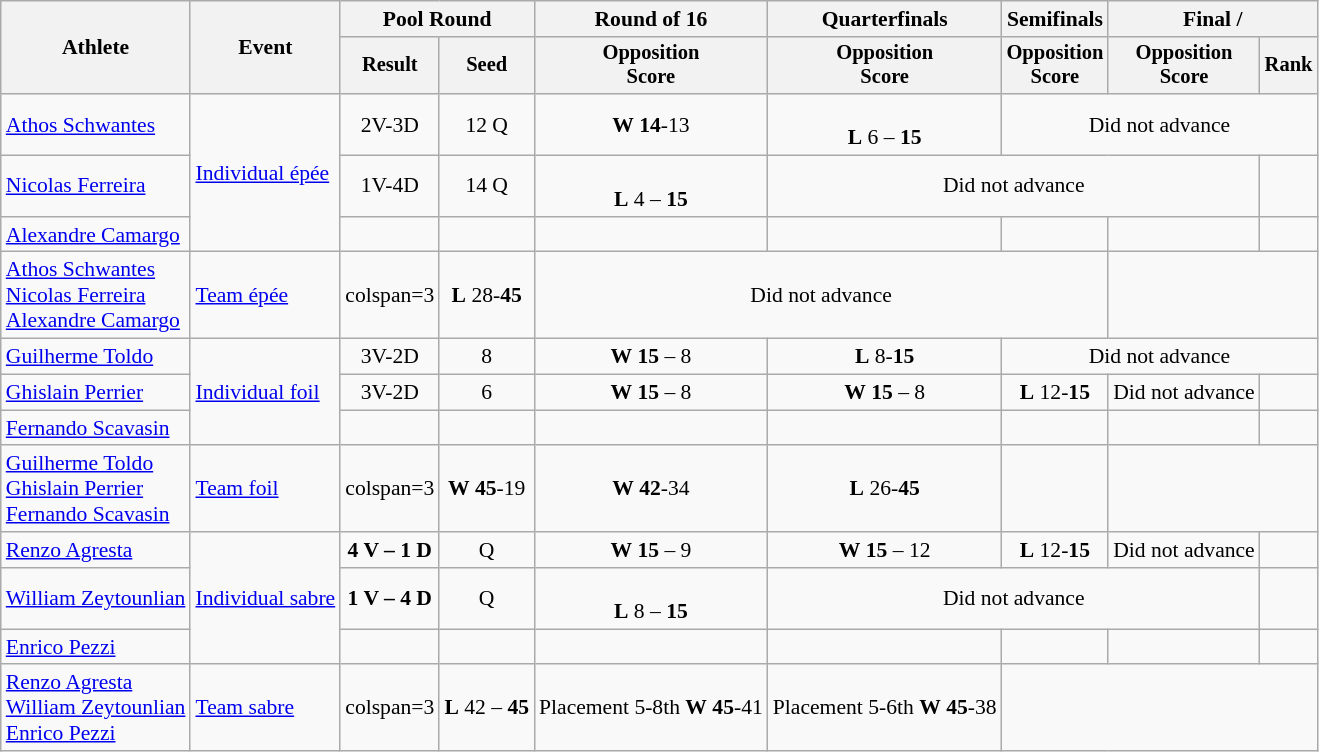<table class=wikitable style="font-size:90%">
<tr>
<th rowspan="2">Athlete</th>
<th rowspan="2">Event</th>
<th colspan=2>Pool Round</th>
<th>Round of 16</th>
<th>Quarterfinals</th>
<th>Semifinals</th>
<th colspan=2>Final / </th>
</tr>
<tr style="font-size:95%">
<th>Result</th>
<th>Seed</th>
<th>Opposition<br>Score</th>
<th>Opposition<br>Score</th>
<th>Opposition<br>Score</th>
<th>Opposition<br>Score</th>
<th>Rank</th>
</tr>
<tr align=center>
<td align=left><a href='#'>Athos Schwantes</a></td>
<td align=left rowspan=3><a href='#'>Individual épée</a></td>
<td>2V-3D</td>
<td>12 Q</td>
<td> <strong>W</strong> <strong>14</strong>-13</td>
<td><br><strong>L</strong> 6 – <strong>15</strong></td>
<td align=center colspan=3>Did not advance</td>
</tr>
<tr align=center>
<td align=left><a href='#'>Nicolas Ferreira</a></td>
<td>1V-4D</td>
<td>14 Q</td>
<td><br><strong>L</strong> 4 – <strong>15</strong></td>
<td align=center colspan=3>Did not advance</td>
</tr>
<tr align=center>
<td align=left><a href='#'>Alexandre Camargo</a></td>
<td></td>
<td></td>
<td></td>
<td></td>
<td></td>
<td></td>
<td></td>
</tr>
<tr align=center>
<td align=left><a href='#'>Athos Schwantes</a><br><a href='#'>Nicolas Ferreira</a><br><a href='#'>Alexandre Camargo</a></td>
<td align=left><a href='#'>Team épée</a></td>
<td>colspan=3 </td>
<td> <strong>L</strong> 28-<strong>45</strong></td>
<td align=center colspan=3>Did not advance</td>
</tr>
<tr align=center>
<td align=left><a href='#'>Guilherme Toldo</a></td>
<td align=left rowspan=3><a href='#'>Individual foil</a></td>
<td>3V-2D</td>
<td>8</td>
<td><strong>W</strong> <strong>15</strong> – 8</td>
<td> <strong>L</strong> 8-<strong>15</strong></td>
<td align=center colspan=3>Did not advance</td>
</tr>
<tr align=center>
<td align=left><a href='#'>Ghislain Perrier</a></td>
<td>3V-2D</td>
<td>6</td>
<td><strong>W</strong> <strong>15</strong> – 8</td>
<td><strong>W</strong> <strong>15</strong> – 8</td>
<td> <strong>L</strong> 12-<strong>15</strong></td>
<td>Did not advance</td>
<td></td>
</tr>
<tr align=center>
<td align=left><a href='#'>Fernando Scavasin</a></td>
<td></td>
<td></td>
<td></td>
<td></td>
<td></td>
<td></td>
<td></td>
</tr>
<tr align=center>
<td align=left><a href='#'>Guilherme Toldo</a><br><a href='#'>Ghislain Perrier</a><br><a href='#'>Fernando Scavasin</a></td>
<td align=left><a href='#'>Team foil</a></td>
<td>colspan=3 </td>
<td> <strong>W</strong> <strong>45</strong>-19</td>
<td> <strong>W</strong> <strong>42</strong>-34</td>
<td> <strong>L</strong> 26-<strong>45</strong></td>
<td></td>
</tr>
<tr align=center>
<td align=left><a href='#'>Renzo Agresta</a></td>
<td align=left rowspan=3><a href='#'>Individual sabre</a></td>
<td><strong>4 V – 1 D</strong></td>
<td>Q</td>
<td><strong>W</strong> <strong>15</strong> – 9</td>
<td> <strong>W</strong> <strong>15</strong> – 12</td>
<td> <strong>L</strong> 12-<strong>15</strong></td>
<td>Did not advance</td>
<td></td>
</tr>
<tr align=center>
<td align=left><a href='#'>William Zeytounlian</a></td>
<td><strong>1 V – 4 D</strong></td>
<td>Q</td>
<td><br><strong>L</strong> 8 – <strong>15</strong></td>
<td align=center colspan=3>Did not advance</td>
</tr>
<tr align=center>
<td align=left><a href='#'>Enrico Pezzi</a></td>
<td></td>
<td></td>
<td></td>
<td></td>
<td></td>
<td></td>
<td></td>
</tr>
<tr align=center>
<td align=left><a href='#'>Renzo Agresta</a><br><a href='#'>William Zeytounlian</a><br><a href='#'>Enrico Pezzi</a></td>
<td align=left><a href='#'>Team sabre</a></td>
<td>colspan=3 </td>
<td><strong>L</strong> 42 – <strong>45</strong></td>
<td>Placement 5-8th  <strong>W</strong> <strong>45</strong>-41</td>
<td>Placement 5-6th  <strong>W</strong> <strong>45</strong>-38</td>
</tr>
</table>
